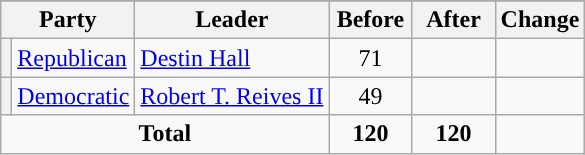<table class="wikitable" style="text-align:center;">
<tr>
</tr>
<tr>
<th colspan="2">Party</th>
<th>Leader</th>
<th style="width:3em">Before</th>
<th style="width:3em">After</th>
<th style="width:3em">Change</th>
</tr>
<tr>
<th style="background-color:"></th>
<td style="text-align:left;"><a href='#'>Republican</a></td>
<td style="text-align:left;"><a href='#'>Destin Hall</a></td>
<td>71</td>
<td></td>
<td></td>
</tr>
<tr>
<th style="background-color:"></th>
<td style="text-align:left;"><a href='#'>Democratic</a></td>
<td style="text-align:left;"><a href='#'>Robert T. Reives II</a></td>
<td>49</td>
<td></td>
<td></td>
</tr>
<tr>
<td colspan="3"><strong>Total</strong></td>
<td><strong>120</strong></td>
<td><strong>120</strong></td>
<td></td>
</tr>
</table>
